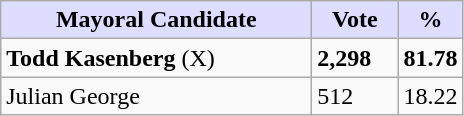<table class="wikitable">
<tr>
<th style="background:#ddf; width:200px;">Mayoral Candidate</th>
<th style="background:#ddf; width:50px;">Vote</th>
<th style="background:#ddf; width:30px;">%</th>
</tr>
<tr>
<td><strong>Todd Kasenberg</strong> (X)</td>
<td><strong>2,298</strong></td>
<td><strong>81.78</strong></td>
</tr>
<tr>
<td>Julian George</td>
<td>512</td>
<td>18.22</td>
</tr>
</table>
